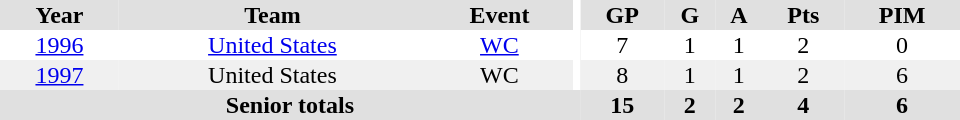<table border="0" cellpadding="1" cellspacing="0" ID="Table3" style="text-align:center; width:40em">
<tr bgcolor="#e0e0e0">
<th>Year</th>
<th>Team</th>
<th>Event</th>
<th rowspan="102" bgcolor="#ffffff"></th>
<th>GP</th>
<th>G</th>
<th>A</th>
<th>Pts</th>
<th>PIM</th>
</tr>
<tr>
<td><a href='#'>1996</a></td>
<td><a href='#'>United States</a></td>
<td><a href='#'>WC</a></td>
<td>7</td>
<td>1</td>
<td>1</td>
<td>2</td>
<td>0</td>
</tr>
<tr bgcolor="#f0f0f0">
<td><a href='#'>1997</a></td>
<td>United States</td>
<td>WC</td>
<td>8</td>
<td>1</td>
<td>1</td>
<td>2</td>
<td>6</td>
</tr>
<tr bgcolor="#e0e0e0">
<th colspan="4">Senior totals</th>
<th>15</th>
<th>2</th>
<th>2</th>
<th>4</th>
<th>6</th>
</tr>
</table>
